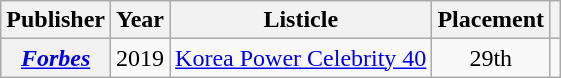<table class="wikitable plainrowheaders" style="width:auto">
<tr>
<th scope="col">Publisher</th>
<th scope="col">Year</th>
<th scope="col">Listicle</th>
<th scope="col">Placement</th>
<th scope="col"></th>
</tr>
<tr>
<th scope="row"><em><a href='#'>Forbes</a></em></th>
<td style="text-align:center">2019</td>
<td><a href='#'>Korea Power Celebrity 40</a></td>
<td style="text-align:center">29th</td>
<td style="text-align:center"></td>
</tr>
</table>
